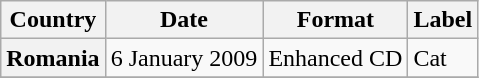<table class="wikitable plainrowheaders unsortable">
<tr>
<th scope="col">Country</th>
<th scope="col">Date</th>
<th scope="col">Format</th>
<th scope="col">Label</th>
</tr>
<tr>
<th scope="row">Romania</th>
<td rowspan="1">6 January 2009</td>
<td rowspan="1">Enhanced CD</td>
<td rowspan="1">Cat</td>
</tr>
<tr>
</tr>
</table>
